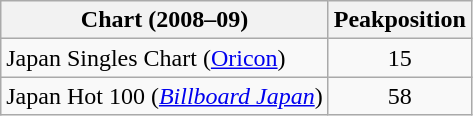<table class="wikitable">
<tr>
<th>Chart (2008–09)</th>
<th>Peakposition</th>
</tr>
<tr>
<td>Japan Singles Chart (<a href='#'>Oricon</a>)</td>
<td align="center">15</td>
</tr>
<tr>
<td>Japan Hot 100 (<em><a href='#'>Billboard Japan</a></em>)</td>
<td align="center">58</td>
</tr>
</table>
